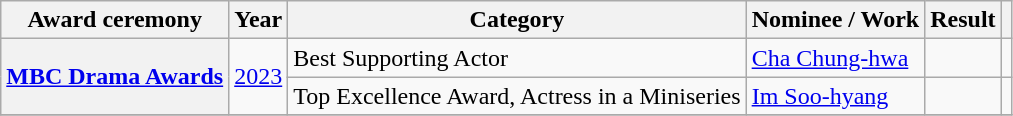<table class="wikitable plainrowheaders sortable">
<tr>
<th scope="col">Award ceremony </th>
<th scope="col">Year</th>
<th scope="col">Category </th>
<th scope="col">Nominee / Work</th>
<th scope="col">Result</th>
<th scope="col" class="unsortable"></th>
</tr>
<tr>
<th scope="row" rowspan="2"><a href='#'>MBC Drama Awards</a></th>
<td rowspan="2" style="text-align:center"><a href='#'>2023</a></td>
<td>Best Supporting Actor</td>
<td><a href='#'>Cha Chung-hwa</a></td>
<td></td>
<td style="text-align:center"></td>
</tr>
<tr>
<td>Top Excellence Award, Actress in a Miniseries</td>
<td><a href='#'>Im Soo-hyang</a></td>
<td></td>
<td style="text-align:center"></td>
</tr>
<tr>
</tr>
</table>
